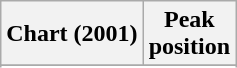<table class="wikitable plainrowheaders">
<tr>
<th>Chart (2001)</th>
<th>Peak<br>position</th>
</tr>
<tr>
</tr>
<tr>
</tr>
</table>
